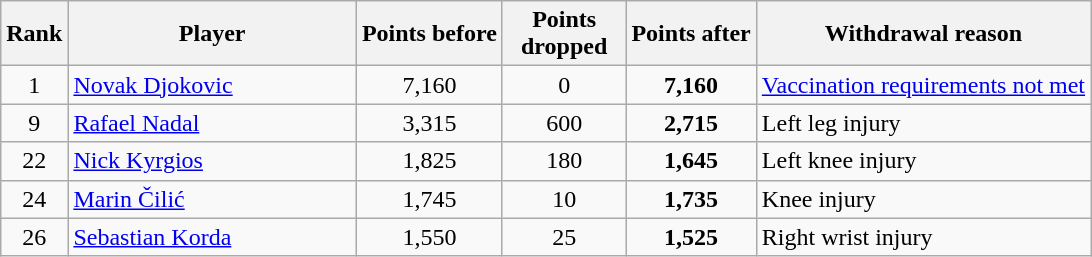<table class="wikitable sortable">
<tr>
<th>Rank</th>
<th style="width:185px;">Player</th>
<th>Points before</th>
<th style="width:75px;">Points dropped</th>
<th>Points after</th>
<th>Withdrawal reason</th>
</tr>
<tr>
<td style="text-align:center;">1</td>
<td> <a href='#'>Novak Djokovic</a></td>
<td style="text-align:center;">7,160</td>
<td style="text-align:center;">0</td>
<td style="text-align:center;"><strong>7,160</strong></td>
<td><a href='#'>Vaccination requirements not met</a></td>
</tr>
<tr>
<td style="text-align:center;">9</td>
<td> <a href='#'>Rafael Nadal</a></td>
<td style="text-align:center;">3,315</td>
<td style="text-align:center;">600</td>
<td style="text-align:center;"><strong>2,715</strong></td>
<td>Left leg injury</td>
</tr>
<tr>
<td style="text-align:center;">22</td>
<td> <a href='#'>Nick Kyrgios</a></td>
<td style="text-align:center;">1,825</td>
<td style="text-align:center;">180</td>
<td style="text-align:center;"><strong>1,645</strong></td>
<td>Left knee injury</td>
</tr>
<tr>
<td style="text-align:center;">24</td>
<td> <a href='#'>Marin Čilić</a></td>
<td style="text-align:center;">1,745</td>
<td style="text-align:center;">10</td>
<td style="text-align:center;"><strong>1,735</strong></td>
<td>Knee injury</td>
</tr>
<tr>
<td style="text-align:center;">26</td>
<td> <a href='#'>Sebastian Korda</a></td>
<td style="text-align:center;">1,550</td>
<td style="text-align:center;">25</td>
<td style="text-align:center;"><strong>1,525</strong></td>
<td>Right wrist injury</td>
</tr>
</table>
